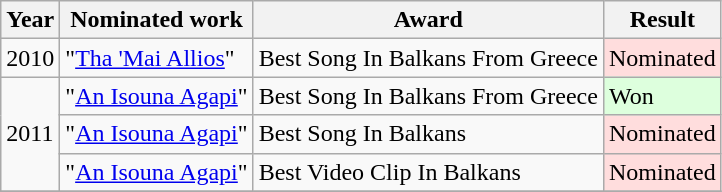<table class="wikitable">
<tr>
<th>Year</th>
<th>Nominated work</th>
<th>Award</th>
<th>Result</th>
</tr>
<tr>
<td>2010</td>
<td>"<a href='#'>Tha 'Mai Allios</a>"</td>
<td>Best Song In Balkans From Greece</td>
<td style="background: #ffdddd">Nominated</td>
</tr>
<tr>
<td rowspan="3">2011</td>
<td>"<a href='#'>An Isouna Agapi</a>"</td>
<td>Best Song In Balkans From Greece</td>
<td style="background: #ddffdd">Won</td>
</tr>
<tr>
<td>"<a href='#'>An Isouna Agapi</a>"</td>
<td>Best Song In Balkans</td>
<td style="background: #ffdddd">Nominated</td>
</tr>
<tr>
<td>"<a href='#'>An Isouna Agapi</a>"</td>
<td>Best Video Clip In Balkans</td>
<td style="background: #ffdddd">Nominated</td>
</tr>
<tr>
</tr>
</table>
